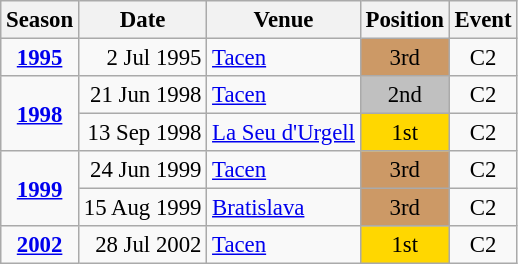<table class="wikitable" style="text-align:center; font-size:95%;">
<tr>
<th>Season</th>
<th>Date</th>
<th>Venue</th>
<th>Position</th>
<th>Event</th>
</tr>
<tr>
<td><strong><a href='#'>1995</a></strong></td>
<td align=right>2 Jul 1995</td>
<td align=left><a href='#'>Tacen</a></td>
<td bgcolor=cc9966>3rd</td>
<td>C2</td>
</tr>
<tr>
<td rowspan=2><strong><a href='#'>1998</a></strong></td>
<td align=right>21 Jun 1998</td>
<td align=left><a href='#'>Tacen</a></td>
<td bgcolor=silver>2nd</td>
<td>C2</td>
</tr>
<tr>
<td align=right>13 Sep 1998</td>
<td align=left><a href='#'>La Seu d'Urgell</a></td>
<td bgcolor=gold>1st</td>
<td>C2</td>
</tr>
<tr>
<td rowspan=2><strong><a href='#'>1999</a></strong></td>
<td align=right>24 Jun 1999</td>
<td align=left><a href='#'>Tacen</a></td>
<td bgcolor=cc9966>3rd</td>
<td>C2</td>
</tr>
<tr>
<td align=right>15 Aug 1999</td>
<td align=left><a href='#'>Bratislava</a></td>
<td bgcolor=cc9966>3rd</td>
<td>C2</td>
</tr>
<tr>
<td><strong><a href='#'>2002</a></strong></td>
<td align=right>28 Jul 2002</td>
<td align=left><a href='#'>Tacen</a></td>
<td bgcolor=gold>1st</td>
<td>C2</td>
</tr>
</table>
